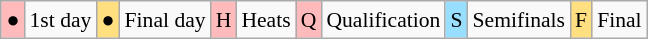<table class="wikitable" style="margin:0.5em auto; font-size:90%; line-height:1.25em; text-align:center;">
<tr>
<td bgcolor="#FFBBBB" align=center>●</td>
<td>1st day</td>
<td bgcolor="#FFDF80" align=center>●</td>
<td>Final day</td>
<td bgcolor="#FFBBBB" align=center>H</td>
<td>Heats</td>
<td bgcolor="#FFBBBB" align=center>Q</td>
<td>Qualification</td>
<td bgcolor="#97DEFF" align=center>S</td>
<td>Semifinals</td>
<td bgcolor="#FFDF80" align=center>F</td>
<td>Final</td>
</tr>
</table>
